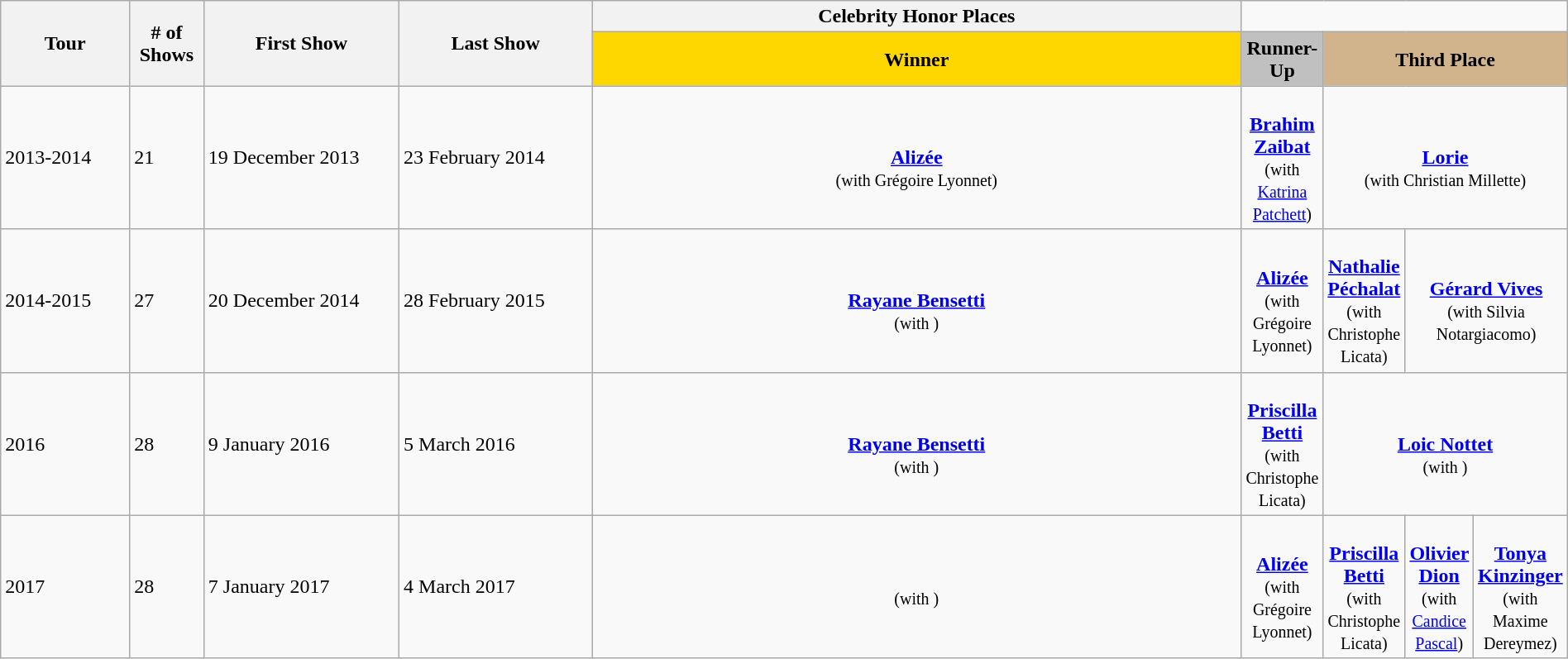<table class="wikitable" border="1" width="100%">
<tr>
<th width=10% rowspan="2">Tour</th>
<th width=5% rowspan="2"># of<br>Shows</th>
<th width=15% rowspan="2">First Show</th>
<th width=15% rowspan="2">Last Show</th>
<th colspan width=55% colspan="5">Celebrity Honor Places</th>
</tr>
<tr style="text-align:center">
<td width=33% style="background:gold"><strong>Winner</strong></td>
<td width=33% style="background:silver"><strong>Runner-Up</strong></td>
<td width=33% style="background:tan" colspan="3"><strong>Third Place</strong></td>
</tr>
<tr>
<td>2013-2014</td>
<td>21</td>
<td>19 December 2013</td>
<td>23 February 2014</td>
<td style="text-align:center"><br><strong><a href='#'>Alizée</a></strong><br><small>(with Grégoire Lyonnet)</small></td>
<td style="text-align:center"><br><strong><a href='#'>Brahim Zaibat</a></strong><br><small>(with <a href='#'>Katrina Patchett</a>)</small></td>
<td colspan="3" style="text-align:center"><br><strong><a href='#'>Lorie</a></strong><br><small>(with Christian Millette)</small></td>
</tr>
<tr>
<td>2014-2015</td>
<td>27</td>
<td>20 December 2014</td>
<td>28 February 2015</td>
<td style="text-align:center"><br><strong><a href='#'>Rayane Bensetti</a></strong><br><small>(with )</small></td>
<td style="text-align:center"><br><strong><a href='#'>Alizée</a></strong><br><small>(with Grégoire Lyonnet)</small></td>
<td style="text-align:center"><br><strong><a href='#'>Nathalie Péchalat</a></strong><br><small>(with Christophe Licata)</small></td>
<td colspan="2" style="text-align:center"><br><strong><a href='#'>Gérard Vives</a></strong><br><small>(with Silvia Notargiacomo)</small></td>
</tr>
<tr>
<td>2016</td>
<td>28</td>
<td>9 January 2016</td>
<td>5 March 2016</td>
<td style="text-align:center"><br><strong><a href='#'>Rayane Bensetti</a></strong><br><small>(with )</small></td>
<td style="text-align:center"><br><strong><a href='#'>Priscilla Betti</a></strong><br><small>(with Christophe Licata)</small></td>
<td colspan="3" style="text-align:center"><br><strong><a href='#'>Loic Nottet</a></strong><br><small>(with )</small></td>
</tr>
<tr>
<td>2017</td>
<td>28</td>
<td>7 January 2017</td>
<td>4 March 2017</td>
<td style="text-align:center"><strong></strong><br><small>(with )</small></td>
<td style="text-align:center"><br><strong><a href='#'>Alizée</a></strong><br><small>(with Grégoire Lyonnet)</small></td>
<td style="text-align:center"><br><strong><a href='#'>Priscilla Betti</a></strong><br><small>(with Christophe Licata)</small></td>
<td style="text-align:center"><br><strong><a href='#'>Olivier Dion</a></strong><br><small>(with <a href='#'>Candice Pascal</a>)</small></td>
<td style="text-align:center"><br><strong><a href='#'>Tonya Kinzinger</a></strong><br><small>(with Maxime Dereymez)</small></td>
</tr>
</table>
